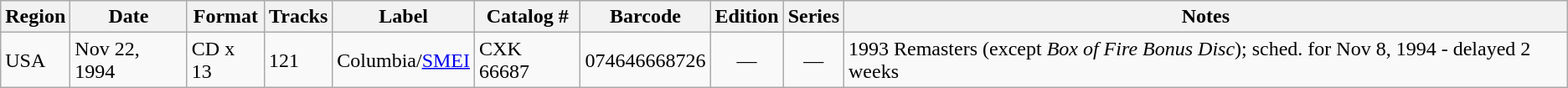<table class="wikitable">
<tr>
<th>Region</th>
<th>Date</th>
<th>Format</th>
<th>Tracks</th>
<th>Label</th>
<th>Catalog #</th>
<th>Barcode</th>
<th>Edition</th>
<th>Series</th>
<th>Notes</th>
</tr>
<tr>
<td>USA</td>
<td>Nov 22, 1994</td>
<td>CD x 13</td>
<td>121</td>
<td>Columbia/<a href='#'>SMEI</a></td>
<td>CXK 66687</td>
<td>074646668726</td>
<td align="center">—</td>
<td align="center">—</td>
<td>1993 Remasters (except <em>Box of Fire Bonus Disc</em>); sched. for Nov 8, 1994 - delayed 2 weeks</td>
</tr>
</table>
